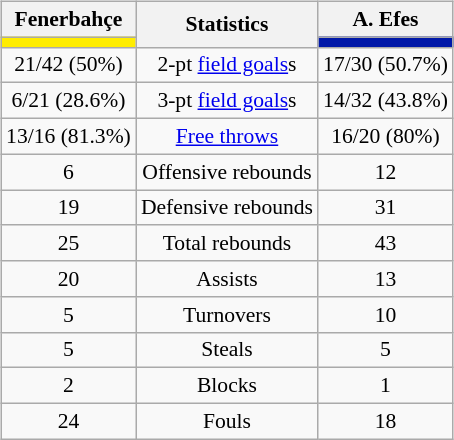<table style="width:100%;">
<tr>
<td valign=top align=right width=33%><br>













</td>
<td style="vertical-align:top; align:center; width:33%;"><br><table style="width:100%;">
<tr>
<td style="width=50%;"></td>
<td></td>
<td style="width=50%;"></td>
</tr>
</table>
<table class="wikitable" style="font-size:90%; text-align:center; margin:auto;" align=center>
<tr>
<th>Fenerbahçe</th>
<th rowspan=2>Statistics</th>
<th>A. Efes</th>
</tr>
<tr>
<td style="background:#FFED00;"></td>
<td style="background:#0018A8;"></td>
</tr>
<tr>
<td>21/42 (50%)</td>
<td>2-pt <a href='#'>field goals</a>s</td>
<td>17/30 (50.7%)</td>
</tr>
<tr>
<td>6/21 (28.6%)</td>
<td>3-pt <a href='#'>field goals</a>s</td>
<td>14/32 (43.8%)</td>
</tr>
<tr>
<td>13/16 (81.3%)</td>
<td><a href='#'>Free throws</a></td>
<td>16/20 (80%)</td>
</tr>
<tr>
<td>6</td>
<td>Offensive rebounds</td>
<td>12</td>
</tr>
<tr>
<td>19</td>
<td>Defensive rebounds</td>
<td>31</td>
</tr>
<tr>
<td>25</td>
<td>Total rebounds</td>
<td>43</td>
</tr>
<tr>
<td>20</td>
<td>Assists</td>
<td>13</td>
</tr>
<tr>
<td>5</td>
<td>Turnovers</td>
<td>10</td>
</tr>
<tr>
<td>5</td>
<td>Steals</td>
<td>5</td>
</tr>
<tr>
<td>2</td>
<td>Blocks</td>
<td>1</td>
</tr>
<tr>
<td>24</td>
<td>Fouls</td>
<td>18</td>
</tr>
</table>
</td>
<td style="vertical-align:top; align:left; width:33%;"><br>













</td>
</tr>
</table>
